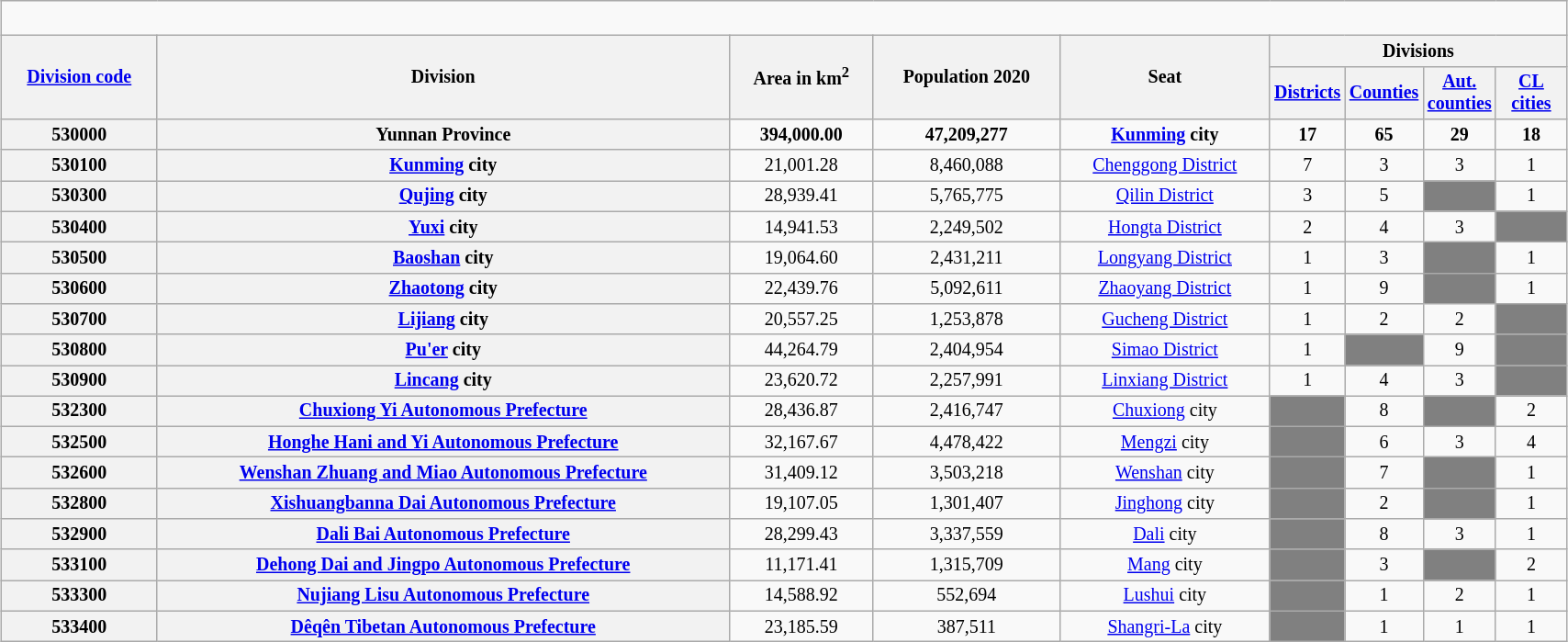<table class="wikitable" style="margin:1em auto 1em auto; width:90%; font-size:smaller; text-align:center">
<tr>
<td colspan="9" style="font-size:larger"><div><br> 

















</div></td>
</tr>
<tr>
<th ! scope="col" rowspan="2"><a href='#'>Division code</a></th>
<th ! scope="col" rowspan="2">Division</th>
<th ! scope="col" rowspan="2">Area in km<sup>2</sup></th>
<th ! scope="col" rowspan="2">Population 2020</th>
<th ! scope="col" rowspan="2">Seat</th>
<th ! scope="col" colspan="4">Divisions</th>
</tr>
<tr>
<th ! scope="col" width="45"><a href='#'>Districts</a></th>
<th ! scope="col" width="45"><a href='#'>Counties</a></th>
<th ! scope="col" width="45"><a href='#'>Aut. counties</a></th>
<th ! scope="col" width="45"><a href='#'>CL cities</a></th>
</tr>
<tr style="font-weight: bold">
<th>530000</th>
<th>Yunnan Province</th>
<td>394,000.00</td>
<td>47,209,277</td>
<td><a href='#'>Kunming</a> city</td>
<td>17</td>
<td>65</td>
<td>29</td>
<td>18</td>
</tr>
<tr>
<th>530100</th>
<th><a href='#'>Kunming</a> city</th>
<td>21,001.28</td>
<td>8,460,088</td>
<td><a href='#'>Chenggong District</a></td>
<td>7</td>
<td>3</td>
<td>3</td>
<td>1</td>
</tr>
<tr>
<th>530300</th>
<th><a href='#'>Qujing</a> city</th>
<td>28,939.41</td>
<td>5,765,775</td>
<td><a href='#'>Qilin District</a></td>
<td>3</td>
<td>5</td>
<td bgcolor="grey"></td>
<td>1</td>
</tr>
<tr>
<th>530400</th>
<th><a href='#'>Yuxi</a> city</th>
<td>14,941.53</td>
<td>2,249,502</td>
<td><a href='#'>Hongta District</a></td>
<td>2</td>
<td>4</td>
<td>3</td>
<td bgcolor="grey"></td>
</tr>
<tr>
<th>530500</th>
<th><a href='#'>Baoshan</a> city</th>
<td>19,064.60</td>
<td>2,431,211</td>
<td><a href='#'>Longyang District</a></td>
<td>1</td>
<td>3</td>
<td bgcolor="grey"></td>
<td>1</td>
</tr>
<tr>
<th>530600</th>
<th><a href='#'>Zhaotong</a> city</th>
<td>22,439.76</td>
<td>5,092,611</td>
<td><a href='#'>Zhaoyang District</a></td>
<td>1</td>
<td>9</td>
<td bgcolor="grey"></td>
<td>1</td>
</tr>
<tr>
<th>530700</th>
<th><a href='#'>Lijiang</a> city</th>
<td>20,557.25</td>
<td>1,253,878</td>
<td><a href='#'>Gucheng District</a></td>
<td>1</td>
<td>2</td>
<td>2</td>
<td bgcolor="grey"></td>
</tr>
<tr>
<th>530800</th>
<th><a href='#'>Pu'er</a> city</th>
<td>44,264.79</td>
<td>2,404,954</td>
<td><a href='#'>Simao District</a></td>
<td>1</td>
<td bgcolor="grey"></td>
<td>9</td>
<td bgcolor="grey"></td>
</tr>
<tr>
<th>530900</th>
<th><a href='#'>Lincang</a> city</th>
<td>23,620.72</td>
<td>2,257,991</td>
<td><a href='#'>Linxiang District</a></td>
<td>1</td>
<td>4</td>
<td>3</td>
<td bgcolor="grey"></td>
</tr>
<tr>
<th>532300</th>
<th><a href='#'>Chuxiong Yi Autonomous Prefecture</a></th>
<td>28,436.87</td>
<td>2,416,747</td>
<td><a href='#'>Chuxiong</a> city</td>
<td bgcolor="grey"></td>
<td>8</td>
<td bgcolor="grey"></td>
<td>2</td>
</tr>
<tr>
<th>532500</th>
<th><a href='#'>Honghe Hani and Yi Autonomous Prefecture</a></th>
<td>32,167.67</td>
<td>4,478,422</td>
<td><a href='#'>Mengzi</a> city</td>
<td bgcolor="grey"></td>
<td>6</td>
<td>3</td>
<td>4</td>
</tr>
<tr>
<th>532600</th>
<th><a href='#'>Wenshan Zhuang and Miao Autonomous Prefecture</a></th>
<td>31,409.12</td>
<td>3,503,218</td>
<td><a href='#'>Wenshan</a> city</td>
<td bgcolor="grey"></td>
<td>7</td>
<td bgcolor="grey"></td>
<td>1</td>
</tr>
<tr>
<th>532800</th>
<th><a href='#'>Xishuangbanna Dai Autonomous Prefecture</a></th>
<td>19,107.05</td>
<td>1,301,407</td>
<td><a href='#'>Jinghong</a> city</td>
<td bgcolor="grey"></td>
<td>2</td>
<td bgcolor="grey"></td>
<td>1</td>
</tr>
<tr>
<th>532900</th>
<th><a href='#'>Dali Bai Autonomous Prefecture</a></th>
<td>28,299.43</td>
<td>3,337,559</td>
<td><a href='#'>Dali</a> city</td>
<td bgcolor="grey"></td>
<td>8</td>
<td>3</td>
<td>1</td>
</tr>
<tr>
<th>533100</th>
<th><a href='#'>Dehong Dai and Jingpo Autonomous Prefecture</a></th>
<td>11,171.41</td>
<td>1,315,709</td>
<td><a href='#'>Mang</a> city</td>
<td bgcolor="grey"></td>
<td>3</td>
<td bgcolor="grey"></td>
<td>2</td>
</tr>
<tr>
<th>533300</th>
<th><a href='#'>Nujiang Lisu Autonomous Prefecture</a></th>
<td>14,588.92</td>
<td>552,694</td>
<td><a href='#'>Lushui</a> city</td>
<td bgcolor="grey"></td>
<td>1</td>
<td>2</td>
<td>1</td>
</tr>
<tr>
<th>533400</th>
<th><a href='#'>Dêqên Tibetan Autonomous Prefecture</a></th>
<td>23,185.59</td>
<td>387,511</td>
<td><a href='#'>Shangri-La</a> city</td>
<td bgcolor="grey"></td>
<td>1</td>
<td>1</td>
<td>1</td>
</tr>
</table>
